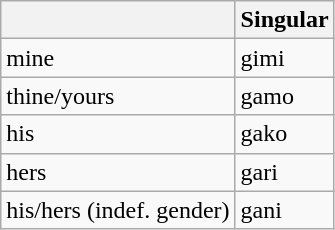<table class="wikitable">
<tr>
<th></th>
<th>Singular</th>
</tr>
<tr>
<td>mine</td>
<td>gimi</td>
</tr>
<tr>
<td>thine/yours</td>
<td>gamo</td>
</tr>
<tr>
<td>his</td>
<td>gako</td>
</tr>
<tr>
<td>hers</td>
<td>gari</td>
</tr>
<tr>
<td>his/hers (indef. gender)</td>
<td>gani</td>
</tr>
</table>
